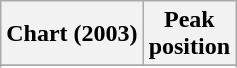<table class="wikitable sortable plainrowheaders">
<tr>
<th>Chart (2003)</th>
<th>Peak<br>position</th>
</tr>
<tr>
</tr>
<tr>
</tr>
<tr>
</tr>
<tr>
</tr>
<tr>
</tr>
<tr>
</tr>
<tr>
</tr>
<tr>
</tr>
</table>
